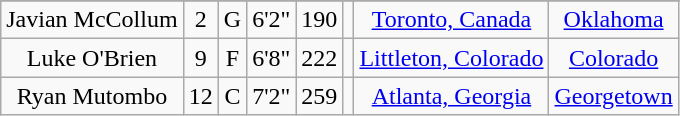<table class="wikitable sortable" border="1" style="text-align:center;">
<tr align=center>
</tr>
<tr>
<td>Javian McCollum</td>
<td>2</td>
<td>G</td>
<td>6'2"</td>
<td>190</td>
<td></td>
<td><a href='#'>Toronto, Canada</a></td>
<td><a href='#'>Oklahoma</a></td>
</tr>
<tr>
<td>Luke O'Brien</td>
<td>9</td>
<td>F</td>
<td>6'8"</td>
<td>222</td>
<td></td>
<td><a href='#'>Littleton, Colorado</a></td>
<td><a href='#'>Colorado</a></td>
</tr>
<tr>
<td>Ryan Mutombo</td>
<td>12</td>
<td>C</td>
<td>7'2"</td>
<td>259</td>
<td></td>
<td><a href='#'>Atlanta, Georgia</a></td>
<td><a href='#'>Georgetown</a></td>
</tr>
</table>
